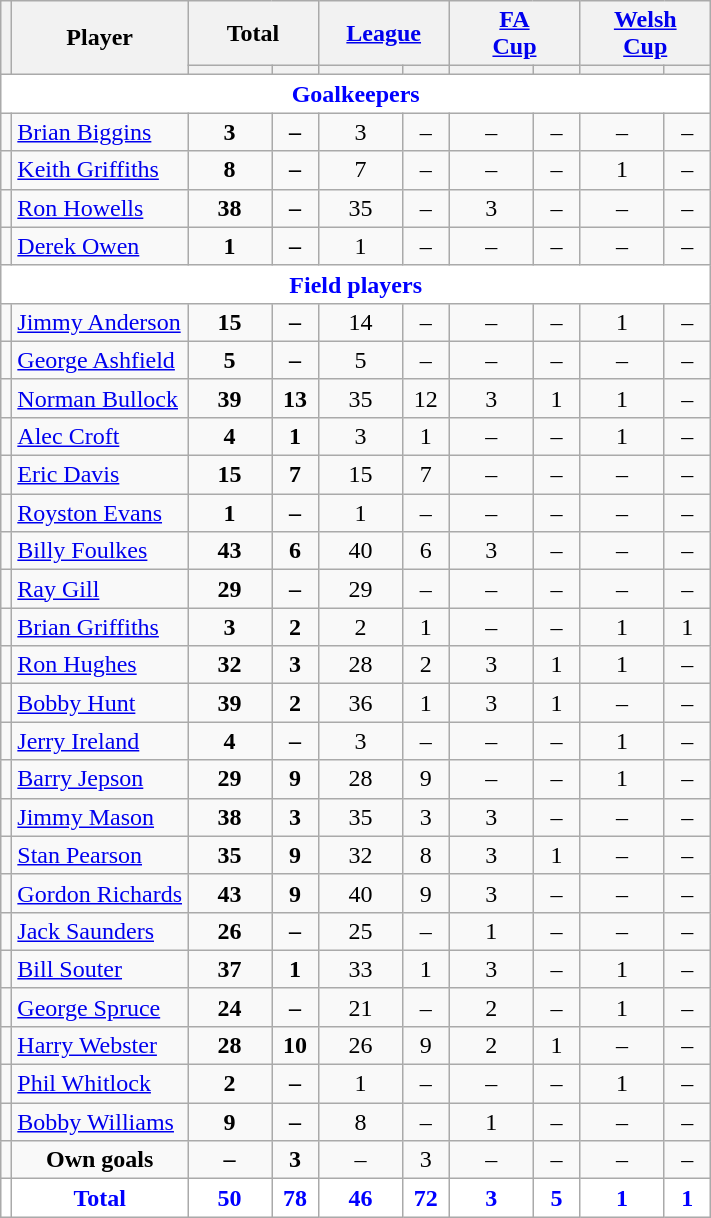<table class="wikitable"  style="text-align:center;">
<tr>
<th rowspan="2" style="font-size:80%;"></th>
<th rowspan="2">Player</th>
<th colspan="2">Total</th>
<th colspan="2"><a href='#'>League</a></th>
<th colspan="2"><a href='#'>FA<br>Cup</a></th>
<th colspan="2"><a href='#'>Welsh<br>Cup</a></th>
</tr>
<tr>
<th style="width: 50px; font-size:80%;"></th>
<th style="width: 25px; font-size:80%;"></th>
<th style="width: 50px; font-size:80%;"></th>
<th style="width: 25px; font-size:80%;"></th>
<th style="width: 50px; font-size:80%;"></th>
<th style="width: 25px; font-size:80%;"></th>
<th style="width: 50px; font-size:80%;"></th>
<th style="width: 25px; font-size:80%;"></th>
</tr>
<tr>
<td colspan="10" style="background:white; color:blue; text-align:center;"><strong>Goalkeepers</strong></td>
</tr>
<tr>
<td></td>
<td style="text-align:left;"><a href='#'>Brian Biggins</a></td>
<td><strong>3</strong></td>
<td><strong>–</strong></td>
<td>3</td>
<td>–</td>
<td>–</td>
<td>–</td>
<td>–</td>
<td>–</td>
</tr>
<tr>
<td></td>
<td style="text-align:left;"><a href='#'>Keith Griffiths</a></td>
<td><strong>8</strong></td>
<td><strong>–</strong></td>
<td>7</td>
<td>–</td>
<td>–</td>
<td>–</td>
<td>1</td>
<td>–</td>
</tr>
<tr>
<td></td>
<td style="text-align:left;"><a href='#'>Ron Howells</a></td>
<td><strong>38</strong></td>
<td><strong>–</strong></td>
<td>35</td>
<td>–</td>
<td>3</td>
<td>–</td>
<td>–</td>
<td>–</td>
</tr>
<tr>
<td></td>
<td style="text-align:left;"><a href='#'>Derek Owen</a></td>
<td><strong>1</strong></td>
<td><strong>–</strong></td>
<td>1</td>
<td>–</td>
<td>–</td>
<td>–</td>
<td>–</td>
<td>–</td>
</tr>
<tr>
<td colspan="10" style="background:white; color:blue; text-align:center;"><strong>Field players</strong></td>
</tr>
<tr>
<td></td>
<td style="text-align:left;"><a href='#'>Jimmy Anderson</a></td>
<td><strong>15</strong></td>
<td><strong>–</strong></td>
<td>14</td>
<td>–</td>
<td>–</td>
<td>–</td>
<td>1</td>
<td>–</td>
</tr>
<tr>
<td></td>
<td style="text-align:left;"><a href='#'>George Ashfield</a></td>
<td><strong>5</strong></td>
<td><strong>–</strong></td>
<td>5</td>
<td>–</td>
<td>–</td>
<td>–</td>
<td>–</td>
<td>–</td>
</tr>
<tr>
<td></td>
<td style="text-align:left;"><a href='#'>Norman Bullock</a></td>
<td><strong>39</strong></td>
<td><strong>13</strong></td>
<td>35</td>
<td>12</td>
<td>3</td>
<td>1</td>
<td>1</td>
<td>–</td>
</tr>
<tr>
<td></td>
<td style="text-align:left;"><a href='#'>Alec Croft</a></td>
<td><strong>4</strong></td>
<td><strong>1</strong></td>
<td>3</td>
<td>1</td>
<td>–</td>
<td>–</td>
<td>1</td>
<td>–</td>
</tr>
<tr>
<td></td>
<td style="text-align:left;"><a href='#'>Eric Davis</a></td>
<td><strong>15</strong></td>
<td><strong>7</strong></td>
<td>15</td>
<td>7</td>
<td>–</td>
<td>–</td>
<td>–</td>
<td>–</td>
</tr>
<tr>
<td></td>
<td style="text-align:left;"><a href='#'>Royston Evans</a></td>
<td><strong>1</strong></td>
<td><strong>–</strong></td>
<td>1</td>
<td>–</td>
<td>–</td>
<td>–</td>
<td>–</td>
<td>–</td>
</tr>
<tr>
<td></td>
<td style="text-align:left;"><a href='#'>Billy Foulkes</a></td>
<td><strong>43</strong></td>
<td><strong>6</strong></td>
<td>40</td>
<td>6</td>
<td>3</td>
<td>–</td>
<td>–</td>
<td>–</td>
</tr>
<tr>
<td></td>
<td style="text-align:left;"><a href='#'>Ray Gill</a></td>
<td><strong>29</strong></td>
<td><strong>–</strong></td>
<td>29</td>
<td>–</td>
<td>–</td>
<td>–</td>
<td>–</td>
<td>–</td>
</tr>
<tr>
<td></td>
<td style="text-align:left;"><a href='#'>Brian Griffiths</a></td>
<td><strong>3</strong></td>
<td><strong>2</strong></td>
<td>2</td>
<td>1</td>
<td>–</td>
<td>–</td>
<td>1</td>
<td>1</td>
</tr>
<tr>
<td></td>
<td style="text-align:left;"><a href='#'>Ron Hughes</a></td>
<td><strong>32</strong></td>
<td><strong>3</strong></td>
<td>28</td>
<td>2</td>
<td>3</td>
<td>1</td>
<td>1</td>
<td>–</td>
</tr>
<tr>
<td></td>
<td style="text-align:left;"><a href='#'>Bobby Hunt</a></td>
<td><strong>39</strong></td>
<td><strong>2</strong></td>
<td>36</td>
<td>1</td>
<td>3</td>
<td>1</td>
<td>–</td>
<td>–</td>
</tr>
<tr>
<td></td>
<td style="text-align:left;"><a href='#'>Jerry Ireland</a></td>
<td><strong>4</strong></td>
<td><strong>–</strong></td>
<td>3</td>
<td>–</td>
<td>–</td>
<td>–</td>
<td>1</td>
<td>–</td>
</tr>
<tr>
<td></td>
<td style="text-align:left;"><a href='#'>Barry Jepson</a></td>
<td><strong>29</strong></td>
<td><strong>9</strong></td>
<td>28</td>
<td>9</td>
<td>–</td>
<td>–</td>
<td>1</td>
<td>–</td>
</tr>
<tr>
<td></td>
<td style="text-align:left;"><a href='#'>Jimmy Mason</a></td>
<td><strong>38</strong></td>
<td><strong>3</strong></td>
<td>35</td>
<td>3</td>
<td>3</td>
<td>–</td>
<td>–</td>
<td>–</td>
</tr>
<tr>
<td></td>
<td style="text-align:left;"><a href='#'>Stan Pearson</a></td>
<td><strong>35</strong></td>
<td><strong>9</strong></td>
<td>32</td>
<td>8</td>
<td>3</td>
<td>1</td>
<td>–</td>
<td>–</td>
</tr>
<tr>
<td></td>
<td style="text-align:left;"><a href='#'>Gordon Richards</a></td>
<td><strong>43</strong></td>
<td><strong>9</strong></td>
<td>40</td>
<td>9</td>
<td>3</td>
<td>–</td>
<td>–</td>
<td>–</td>
</tr>
<tr>
<td></td>
<td style="text-align:left;"><a href='#'>Jack Saunders</a></td>
<td><strong>26</strong></td>
<td><strong>–</strong></td>
<td>25</td>
<td>–</td>
<td>1</td>
<td>–</td>
<td>–</td>
<td>–</td>
</tr>
<tr>
<td></td>
<td style="text-align:left;"><a href='#'>Bill Souter</a></td>
<td><strong>37</strong></td>
<td><strong>1</strong></td>
<td>33</td>
<td>1</td>
<td>3</td>
<td>–</td>
<td>1</td>
<td>–</td>
</tr>
<tr>
<td></td>
<td style="text-align:left;"><a href='#'>George Spruce</a></td>
<td><strong>24</strong></td>
<td><strong>–</strong></td>
<td>21</td>
<td>–</td>
<td>2</td>
<td>–</td>
<td>1</td>
<td>–</td>
</tr>
<tr>
<td></td>
<td style="text-align:left;"><a href='#'>Harry Webster</a></td>
<td><strong>28</strong></td>
<td><strong>10</strong></td>
<td>26</td>
<td>9</td>
<td>2</td>
<td>1</td>
<td>–</td>
<td>–</td>
</tr>
<tr>
<td></td>
<td style="text-align:left;"><a href='#'>Phil Whitlock</a></td>
<td><strong>2</strong></td>
<td><strong>–</strong></td>
<td>1</td>
<td>–</td>
<td>–</td>
<td>–</td>
<td>1</td>
<td>–</td>
</tr>
<tr>
<td></td>
<td style="text-align:left;"><a href='#'>Bobby Williams</a></td>
<td><strong>9</strong></td>
<td><strong>–</strong></td>
<td>8</td>
<td>–</td>
<td>1</td>
<td>–</td>
<td>–</td>
<td>–</td>
</tr>
<tr>
<td></td>
<td><strong>Own goals</strong></td>
<td><strong>–</strong></td>
<td><strong>3</strong></td>
<td>–</td>
<td>3</td>
<td>–</td>
<td>–</td>
<td>–</td>
<td>–</td>
</tr>
<tr style="background:white; color:blue; text-align:center;">
<td></td>
<td><strong>Total</strong></td>
<td><strong>50</strong></td>
<td><strong>78</strong></td>
<td><strong>46</strong></td>
<td><strong>72</strong></td>
<td><strong>3</strong></td>
<td><strong>5</strong></td>
<td><strong>1</strong></td>
<td><strong>1</strong></td>
</tr>
</table>
